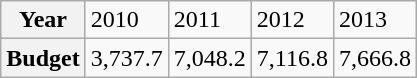<table class="wikitable">
<tr>
<th>Year</th>
<td>2010</td>
<td>2011</td>
<td>2012</td>
<td>2013</td>
</tr>
<tr>
<th>Budget</th>
<td>3,737.7</td>
<td>7,048.2</td>
<td>7,116.8</td>
<td>7,666.8</td>
</tr>
</table>
